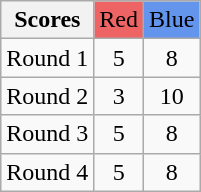<table class="wikitable" style="text-align:center">
<tr>
<th>Scores</th>
<td bgcolor="#EE6363">Red</td>
<td bgcolor="#6495ED">Blue</td>
</tr>
<tr>
<td>Round 1</td>
<td>5</td>
<td>8</td>
</tr>
<tr>
<td>Round 2</td>
<td>3</td>
<td>10</td>
</tr>
<tr>
<td>Round 3</td>
<td>5</td>
<td>8</td>
</tr>
<tr>
<td>Round 4</td>
<td>5</td>
<td>8</td>
</tr>
</table>
